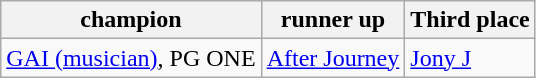<table class="wikitable">
<tr>
<th>champion</th>
<th>runner up</th>
<th>Third place</th>
</tr>
<tr>
<td><a href='#'>GAI (musician)</a>, PG ONE</td>
<td><a href='#'>After Journey</a></td>
<td><a href='#'>Jony J</a></td>
</tr>
</table>
